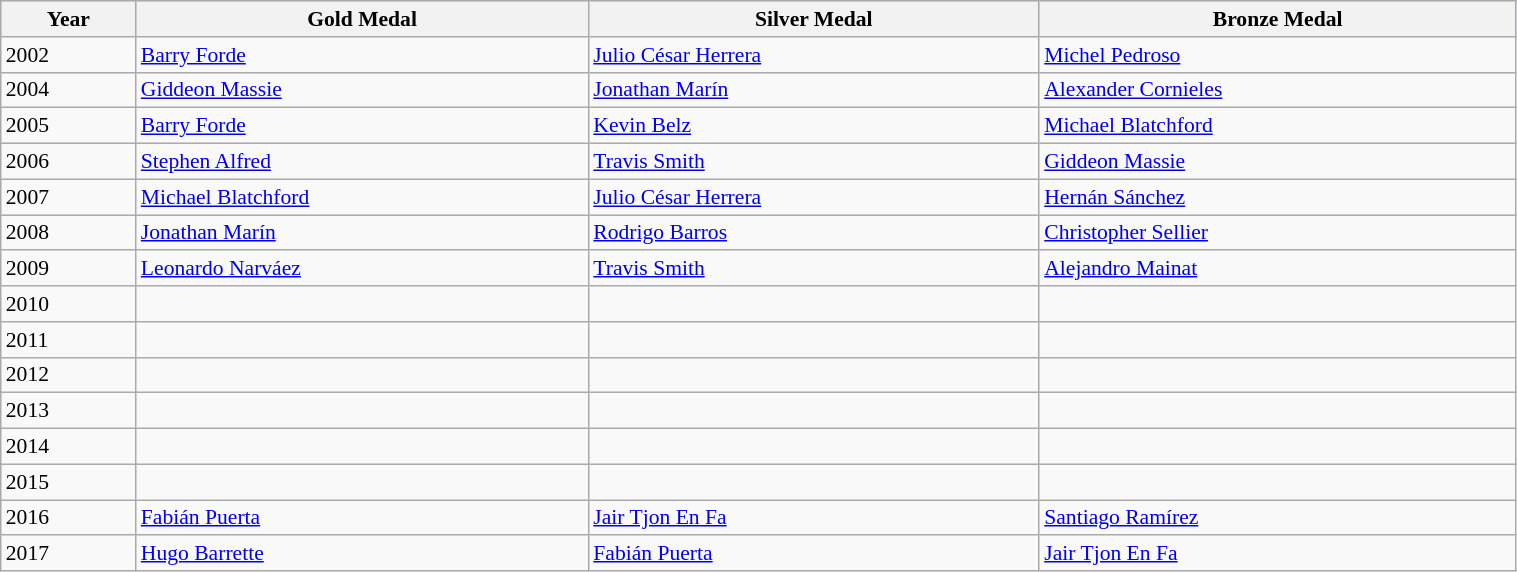<table class="wikitable"  style="font-size:90%; width:80%;">
<tr style="background:#ccf;">
<th>Year</th>
<th> <strong>Gold Medal</strong></th>
<th> <strong>Silver Medal</strong></th>
<th> <strong>Bronze Medal</strong></th>
</tr>
<tr>
<td>2002</td>
<td> <a href='#'>Barry Forde</a></td>
<td> <a href='#'>Julio César Herrera</a></td>
<td> <a href='#'>Michel Pedroso</a></td>
</tr>
<tr>
<td>2004</td>
<td> <a href='#'>Giddeon Massie</a></td>
<td> <a href='#'>Jonathan Marín</a></td>
<td> <a href='#'>Alexander Cornieles</a></td>
</tr>
<tr>
<td>2005</td>
<td> <a href='#'>Barry Forde</a></td>
<td> <a href='#'>Kevin Belz</a></td>
<td> <a href='#'>Michael Blatchford</a></td>
</tr>
<tr>
<td>2006</td>
<td> <a href='#'>Stephen Alfred</a></td>
<td> <a href='#'>Travis Smith</a></td>
<td> <a href='#'>Giddeon Massie</a></td>
</tr>
<tr>
<td>2007</td>
<td> <a href='#'>Michael Blatchford</a></td>
<td> <a href='#'>Julio César Herrera</a></td>
<td> <a href='#'>Hernán Sánchez</a></td>
</tr>
<tr>
<td>2008</td>
<td> <a href='#'>Jonathan Marín</a></td>
<td> <a href='#'>Rodrigo Barros</a></td>
<td> <a href='#'>Christopher Sellier</a></td>
</tr>
<tr>
<td>2009</td>
<td> <a href='#'>Leonardo Narváez</a></td>
<td> <a href='#'>Travis Smith</a></td>
<td> <a href='#'>Alejandro Mainat</a></td>
</tr>
<tr>
<td>2010</td>
<td></td>
<td></td>
<td></td>
</tr>
<tr>
<td>2011</td>
<td></td>
<td></td>
<td></td>
</tr>
<tr>
<td>2012</td>
<td></td>
<td></td>
<td></td>
</tr>
<tr>
<td>2013</td>
<td></td>
<td></td>
<td></td>
</tr>
<tr>
<td>2014</td>
<td></td>
<td></td>
<td></td>
</tr>
<tr>
<td>2015</td>
<td></td>
<td></td>
<td></td>
</tr>
<tr>
<td>2016</td>
<td> <a href='#'>Fabián Puerta</a></td>
<td> <a href='#'>Jair Tjon En Fa</a></td>
<td> <a href='#'>Santiago Ramírez</a></td>
</tr>
<tr>
<td>2017</td>
<td> <a href='#'>Hugo Barrette</a></td>
<td> <a href='#'>Fabián Puerta</a></td>
<td> <a href='#'>Jair Tjon En Fa</a></td>
</tr>
</table>
